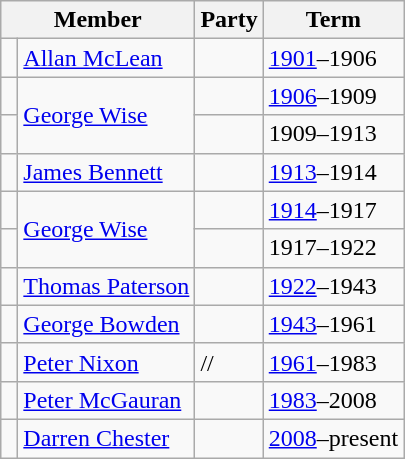<table class="wikitable">
<tr>
<th colspan="2">Member</th>
<th>Party</th>
<th>Term</th>
</tr>
<tr>
<td> </td>
<td><a href='#'>Allan McLean</a></td>
<td></td>
<td><a href='#'>1901</a>–1906</td>
</tr>
<tr>
<td> </td>
<td rowspan="2"><a href='#'>George Wise</a></td>
<td></td>
<td><a href='#'>1906</a>–1909</td>
</tr>
<tr>
<td> </td>
<td></td>
<td>1909–1913</td>
</tr>
<tr>
<td> </td>
<td><a href='#'>James Bennett</a></td>
<td></td>
<td><a href='#'>1913</a>–1914</td>
</tr>
<tr>
<td> </td>
<td rowspan="2"><a href='#'>George Wise</a></td>
<td></td>
<td><a href='#'>1914</a>–1917</td>
</tr>
<tr>
<td> </td>
<td></td>
<td>1917–1922</td>
</tr>
<tr>
<td> </td>
<td><a href='#'>Thomas Paterson</a></td>
<td></td>
<td><a href='#'>1922</a>–1943</td>
</tr>
<tr>
<td> </td>
<td><a href='#'>George Bowden</a></td>
<td></td>
<td><a href='#'>1943</a>–1961</td>
</tr>
<tr>
<td> </td>
<td><a href='#'>Peter Nixon</a></td>
<td>//</td>
<td><a href='#'>1961</a>–1983</td>
</tr>
<tr>
<td> </td>
<td><a href='#'>Peter McGauran</a></td>
<td></td>
<td><a href='#'>1983</a>–2008</td>
</tr>
<tr>
<td> </td>
<td><a href='#'>Darren Chester</a></td>
<td></td>
<td><a href='#'>2008</a>–present</td>
</tr>
</table>
